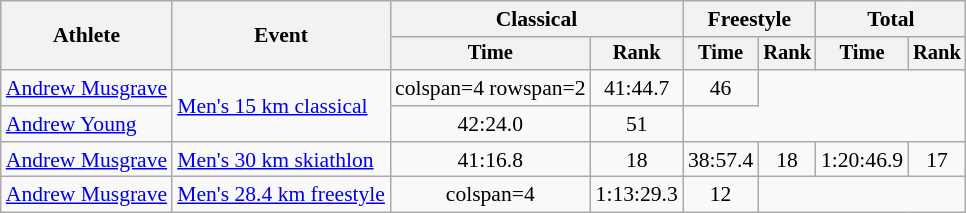<table class=wikitable style=font-size:90%;text-align:center>
<tr>
<th rowspan=2>Athlete</th>
<th rowspan=2>Event</th>
<th colspan=2>Classical</th>
<th colspan=2>Freestyle</th>
<th colspan=2>Total</th>
</tr>
<tr style=font-size:95%>
<th>Time</th>
<th>Rank</th>
<th>Time</th>
<th>Rank</th>
<th>Time</th>
<th>Rank</th>
</tr>
<tr>
<td align=left><a href='#'>Andrew Musgrave</a></td>
<td align=left rowspan=2><a href='#'>Men's 15 km classical</a></td>
<td>colspan=4 rowspan=2 </td>
<td>41:44.7</td>
<td>46</td>
</tr>
<tr>
<td align=left><a href='#'>Andrew Young</a></td>
<td>42:24.0</td>
<td>51</td>
</tr>
<tr>
<td align=left><a href='#'>Andrew Musgrave</a></td>
<td align=left><a href='#'>Men's 30 km skiathlon</a></td>
<td>41:16.8</td>
<td>18</td>
<td>38:57.4</td>
<td>18</td>
<td>1:20:46.9</td>
<td>17</td>
</tr>
<tr>
<td align=left><a href='#'>Andrew Musgrave</a></td>
<td align=left><a href='#'>Men's 28.4 km freestyle</a></td>
<td>colspan=4 </td>
<td>1:13:29.3</td>
<td>12</td>
</tr>
</table>
